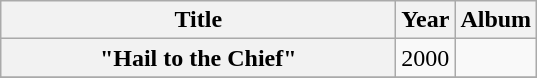<table class="wikitable plainrowheaders" style="text-align:center;">
<tr>
<th scope="col" style="width:16em;">Title</th>
<th scope="col">Year</th>
<th scope="col" rowspan="1">Album</th>
</tr>
<tr>
<th scope="row">"Hail to the Chief"</th>
<td>2000</td>
<td></td>
</tr>
<tr>
</tr>
</table>
